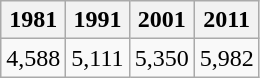<table class="wikitable">
<tr>
<th>1981</th>
<th>1991</th>
<th>2001</th>
<th>2011</th>
</tr>
<tr>
<td>4,588</td>
<td>5,111</td>
<td>5,350</td>
<td>5,982</td>
</tr>
</table>
